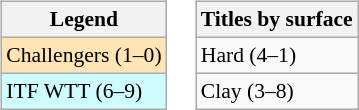<table>
<tr valign="top">
<td><br><table class="wikitable" style=font-size:90%>
<tr>
<th>Legend</th>
</tr>
<tr style="background:moccasin;">
<td>Challengers (1–0)</td>
</tr>
<tr style="background:#cffcff;">
<td>ITF WTT (6–9)</td>
</tr>
</table>
</td>
<td><br><table class="wikitable" style=font-size:90%>
<tr>
<th>Titles by surface</th>
</tr>
<tr>
<td>Hard (4–1)</td>
</tr>
<tr>
<td>Clay (3–8)</td>
</tr>
</table>
</td>
</tr>
</table>
